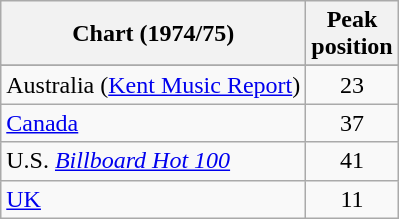<table class="wikitable sortable">
<tr>
<th align="left">Chart (1974/75)</th>
<th align="left">Peak<br>position</th>
</tr>
<tr>
</tr>
<tr>
<td>Australia (<a href='#'>Kent Music Report</a>)</td>
<td style="text-align:center;">23</td>
</tr>
<tr>
<td align="left"><a href='#'>Canada</a></td>
<td style="text-align:center;">37</td>
</tr>
<tr>
<td align="left">U.S. <em><a href='#'>Billboard Hot 100</a></em></td>
<td style="text-align:center;">41</td>
</tr>
<tr>
<td align="left"><a href='#'>UK</a></td>
<td style="text-align:center;">11</td>
</tr>
</table>
